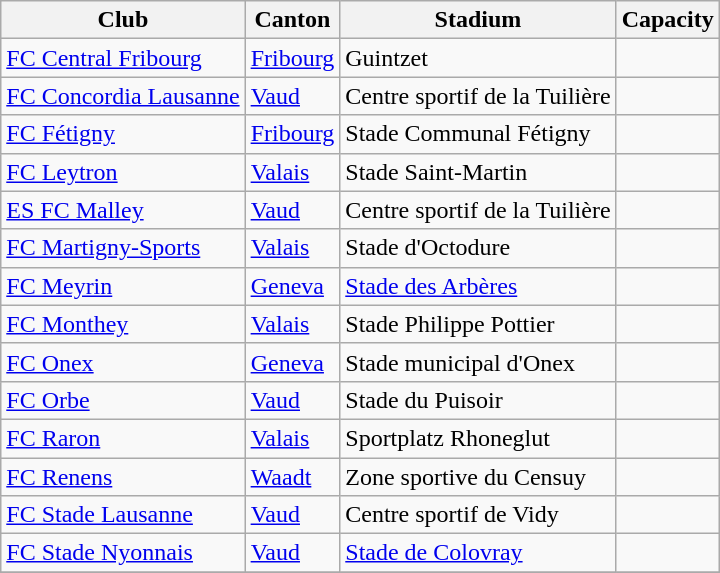<table class="wikitable">
<tr>
<th>Club</th>
<th>Canton</th>
<th>Stadium</th>
<th>Capacity</th>
</tr>
<tr>
<td><a href='#'>FC Central Fribourg</a></td>
<td><a href='#'>Fribourg</a></td>
<td>Guintzet</td>
<td></td>
</tr>
<tr>
<td><a href='#'>FC Concordia Lausanne</a></td>
<td><a href='#'>Vaud</a></td>
<td>Centre sportif de la Tuilière</td>
<td></td>
</tr>
<tr>
<td><a href='#'>FC Fétigny</a></td>
<td><a href='#'>Fribourg</a></td>
<td>Stade Communal Fétigny</td>
<td></td>
</tr>
<tr>
<td><a href='#'>FC Leytron</a></td>
<td><a href='#'>Valais</a></td>
<td>Stade Saint-Martin</td>
<td></td>
</tr>
<tr>
<td><a href='#'>ES FC Malley</a></td>
<td><a href='#'>Vaud</a></td>
<td>Centre sportif de la Tuilière</td>
<td></td>
</tr>
<tr>
<td><a href='#'>FC Martigny-Sports</a></td>
<td><a href='#'>Valais</a></td>
<td>Stade d'Octodure</td>
<td></td>
</tr>
<tr>
<td><a href='#'>FC Meyrin</a></td>
<td><a href='#'>Geneva</a></td>
<td><a href='#'>Stade des Arbères</a></td>
<td></td>
</tr>
<tr>
<td><a href='#'>FC Monthey</a></td>
<td><a href='#'>Valais</a></td>
<td>Stade Philippe Pottier</td>
<td></td>
</tr>
<tr>
<td><a href='#'>FC Onex</a></td>
<td><a href='#'>Geneva</a></td>
<td>Stade municipal d'Onex</td>
<td></td>
</tr>
<tr>
<td><a href='#'>FC Orbe</a></td>
<td><a href='#'>Vaud</a></td>
<td>Stade du Puisoir</td>
<td></td>
</tr>
<tr>
<td><a href='#'>FC Raron</a></td>
<td><a href='#'>Valais</a></td>
<td>Sportplatz Rhoneglut</td>
<td></td>
</tr>
<tr>
<td><a href='#'>FC Renens</a></td>
<td><a href='#'>Waadt</a></td>
<td>Zone sportive du Censuy</td>
<td></td>
</tr>
<tr>
<td><a href='#'>FC Stade Lausanne</a></td>
<td><a href='#'>Vaud</a></td>
<td>Centre sportif de Vidy</td>
<td></td>
</tr>
<tr>
<td><a href='#'>FC Stade Nyonnais</a></td>
<td><a href='#'>Vaud</a></td>
<td><a href='#'>Stade de Colovray</a></td>
<td></td>
</tr>
<tr>
</tr>
</table>
